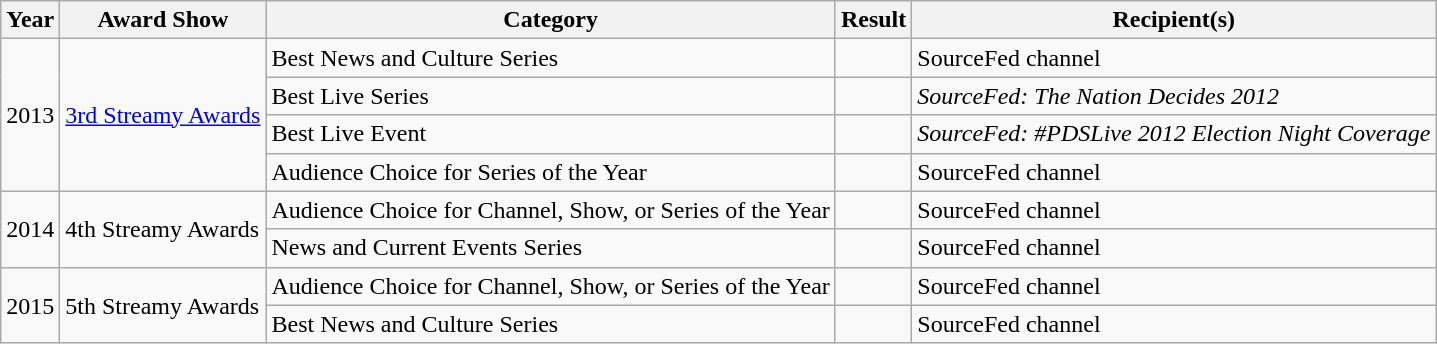<table class="wikitable">
<tr>
<th>Year</th>
<th>Award Show</th>
<th>Category</th>
<th>Result</th>
<th>Recipient(s)</th>
</tr>
<tr>
<td rowspan="4">2013</td>
<td rowspan="4"><a href='#'>3rd Streamy Awards</a></td>
<td>Best News and Culture Series</td>
<td></td>
<td>SourceFed channel</td>
</tr>
<tr>
<td>Best Live Series</td>
<td></td>
<td><em>SourceFed: The Nation Decides 2012</em></td>
</tr>
<tr>
<td>Best Live Event</td>
<td></td>
<td><em>SourceFed: #PDSLive 2012 Election Night Coverage</em></td>
</tr>
<tr>
<td>Audience Choice for Series of the Year</td>
<td></td>
<td>SourceFed channel</td>
</tr>
<tr>
<td rowspan="2">2014</td>
<td rowspan="2">4th Streamy Awards</td>
<td>Audience Choice for Channel, Show, or Series of the Year</td>
<td></td>
<td>SourceFed channel</td>
</tr>
<tr>
<td>News and Current Events Series</td>
<td></td>
<td>SourceFed channel</td>
</tr>
<tr>
<td rowspan="2">2015</td>
<td rowspan="2">5th Streamy Awards</td>
<td>Audience Choice for Channel, Show, or Series of the Year</td>
<td></td>
<td>SourceFed channel</td>
</tr>
<tr>
<td>Best News and Culture Series</td>
<td></td>
<td>SourceFed channel</td>
</tr>
</table>
